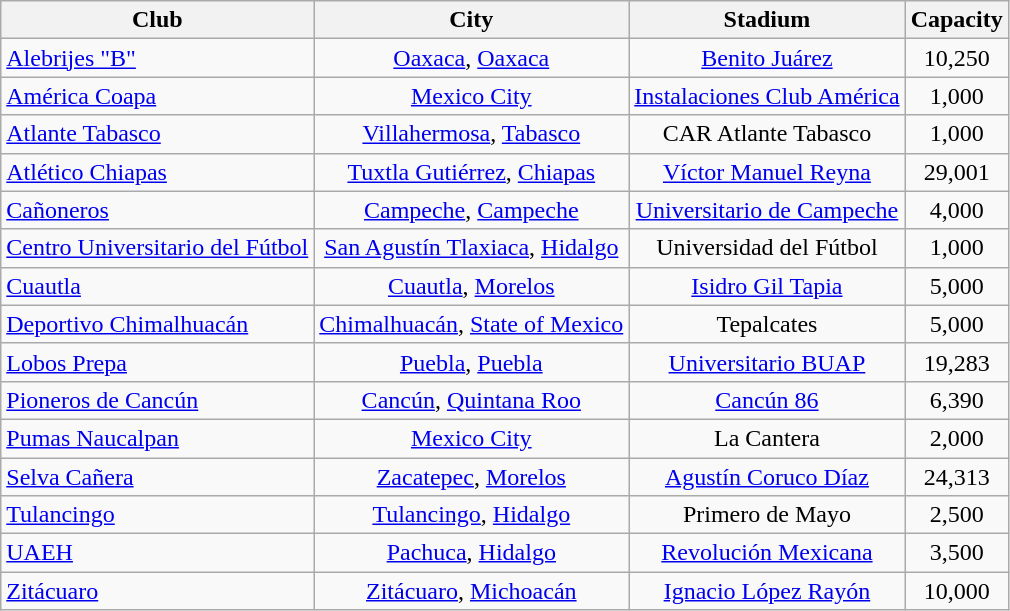<table class="wikitable sortable" style="text-align: center;">
<tr>
<th>Club</th>
<th>City</th>
<th>Stadium</th>
<th>Capacity</th>
</tr>
<tr>
<td align="left"><a href='#'>Alebrijes "B"</a></td>
<td><a href='#'>Oaxaca</a>, <a href='#'>Oaxaca</a></td>
<td><a href='#'>Benito Juárez</a></td>
<td>10,250</td>
</tr>
<tr>
<td align="left"><a href='#'>América Coapa</a></td>
<td><a href='#'>Mexico City</a></td>
<td><a href='#'>Instalaciones Club América</a></td>
<td>1,000</td>
</tr>
<tr>
<td align="left"><a href='#'>Atlante Tabasco</a></td>
<td><a href='#'>Villahermosa</a>, <a href='#'>Tabasco</a></td>
<td>CAR Atlante Tabasco</td>
<td>1,000</td>
</tr>
<tr>
<td align="left"><a href='#'>Atlético Chiapas</a></td>
<td><a href='#'>Tuxtla Gutiérrez</a>, <a href='#'>Chiapas</a></td>
<td><a href='#'>Víctor Manuel Reyna</a></td>
<td>29,001</td>
</tr>
<tr>
<td align="left"><a href='#'>Cañoneros</a></td>
<td><a href='#'>Campeche</a>, <a href='#'>Campeche</a></td>
<td><a href='#'>Universitario de Campeche</a></td>
<td>4,000</td>
</tr>
<tr>
<td align="left"><a href='#'>Centro Universitario del Fútbol</a></td>
<td><a href='#'>San Agustín Tlaxiaca</a>, <a href='#'>Hidalgo</a></td>
<td>Universidad del Fútbol</td>
<td>1,000</td>
</tr>
<tr>
<td align="left"><a href='#'>Cuautla</a></td>
<td><a href='#'>Cuautla</a>, <a href='#'>Morelos</a></td>
<td><a href='#'>Isidro Gil Tapia</a></td>
<td>5,000</td>
</tr>
<tr>
<td align="left"><a href='#'>Deportivo Chimalhuacán</a></td>
<td><a href='#'>Chimalhuacán</a>, <a href='#'>State of Mexico</a></td>
<td>Tepalcates</td>
<td>5,000</td>
</tr>
<tr>
<td align="left"><a href='#'>Lobos Prepa</a></td>
<td><a href='#'>Puebla</a>, <a href='#'>Puebla</a></td>
<td><a href='#'>Universitario BUAP</a></td>
<td>19,283</td>
</tr>
<tr>
<td align="left"><a href='#'>Pioneros de Cancún</a></td>
<td><a href='#'>Cancún</a>, <a href='#'>Quintana Roo</a></td>
<td><a href='#'>Cancún 86</a></td>
<td>6,390</td>
</tr>
<tr>
<td align="left"><a href='#'>Pumas Naucalpan</a></td>
<td><a href='#'>Mexico City</a></td>
<td>La Cantera</td>
<td>2,000</td>
</tr>
<tr>
<td align="left"><a href='#'>Selva Cañera</a></td>
<td><a href='#'>Zacatepec</a>, <a href='#'>Morelos</a></td>
<td><a href='#'>Agustín Coruco Díaz</a></td>
<td>24,313</td>
</tr>
<tr>
<td align="left"><a href='#'>Tulancingo</a></td>
<td><a href='#'>Tulancingo</a>, <a href='#'>Hidalgo</a></td>
<td>Primero de Mayo</td>
<td>2,500</td>
</tr>
<tr>
<td align="left"><a href='#'>UAEH</a></td>
<td><a href='#'>Pachuca</a>, <a href='#'>Hidalgo</a></td>
<td><a href='#'>Revolución Mexicana</a></td>
<td>3,500</td>
</tr>
<tr>
<td align="left"><a href='#'>Zitácuaro</a></td>
<td><a href='#'>Zitácuaro</a>, <a href='#'>Michoacán</a></td>
<td><a href='#'>Ignacio López Rayón</a></td>
<td>10,000</td>
</tr>
</table>
